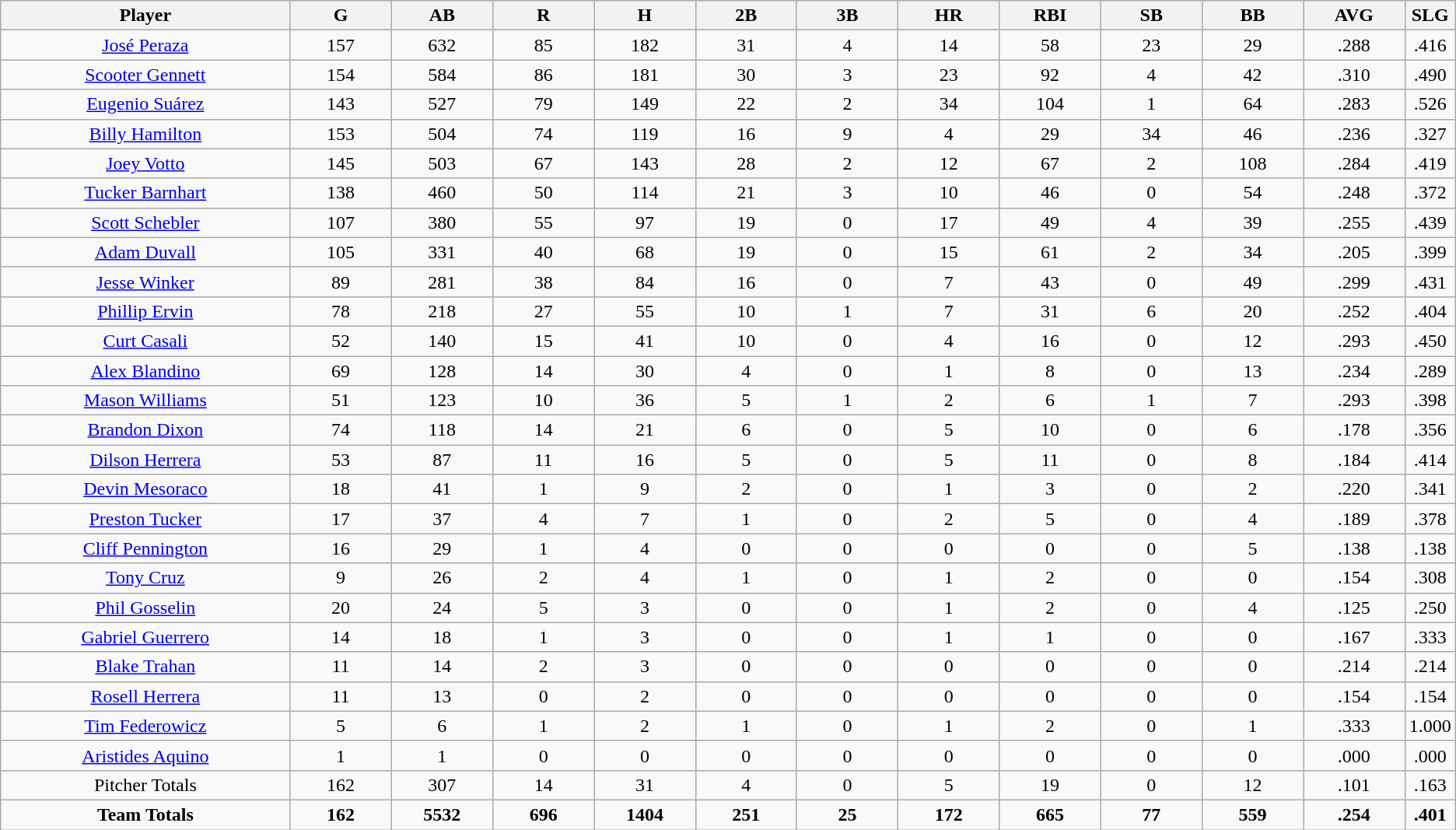<table class=wikitable style="text-align:center">
<tr>
<th bgcolor=#DDDDFF; width="20%">Player</th>
<th bgcolor=#DDDDFF; width="7%">G</th>
<th bgcolor=#DDDDFF; width="7%">AB</th>
<th bgcolor=#DDDDFF; width="7%">R</th>
<th bgcolor=#DDDDFF; width="7%">H</th>
<th bgcolor=#DDDDFF; width="7%">2B</th>
<th bgcolor=#DDDDFF; width="7%">3B</th>
<th bgcolor=#DDDDFF; width="7%">HR</th>
<th bgcolor=#DDDDFF; width="7%">RBI</th>
<th bgcolor=#DDDDFF; width="7%">SB</th>
<th bgcolor=#DDDDFF; width="7%">BB</th>
<th bgcolor=#DDDDFF; width="7%">AVG</th>
<th bgcolor=#DDDDFF; width="7%">SLG</th>
</tr>
<tr>
<td><a href='#'>José Peraza</a></td>
<td>157</td>
<td>632</td>
<td>85</td>
<td>182</td>
<td>31</td>
<td>4</td>
<td>14</td>
<td>58</td>
<td>23</td>
<td>29</td>
<td>.288</td>
<td>.416</td>
</tr>
<tr>
<td><a href='#'>Scooter Gennett</a></td>
<td>154</td>
<td>584</td>
<td>86</td>
<td>181</td>
<td>30</td>
<td>3</td>
<td>23</td>
<td>92</td>
<td>4</td>
<td>42</td>
<td>.310</td>
<td>.490</td>
</tr>
<tr>
<td><a href='#'>Eugenio Suárez</a></td>
<td>143</td>
<td>527</td>
<td>79</td>
<td>149</td>
<td>22</td>
<td>2</td>
<td>34</td>
<td>104</td>
<td>1</td>
<td>64</td>
<td>.283</td>
<td>.526</td>
</tr>
<tr>
<td><a href='#'>Billy Hamilton</a></td>
<td>153</td>
<td>504</td>
<td>74</td>
<td>119</td>
<td>16</td>
<td>9</td>
<td>4</td>
<td>29</td>
<td>34</td>
<td>46</td>
<td>.236</td>
<td>.327</td>
</tr>
<tr>
<td><a href='#'>Joey Votto</a></td>
<td>145</td>
<td>503</td>
<td>67</td>
<td>143</td>
<td>28</td>
<td>2</td>
<td>12</td>
<td>67</td>
<td>2</td>
<td>108</td>
<td>.284</td>
<td>.419</td>
</tr>
<tr>
<td><a href='#'>Tucker Barnhart</a></td>
<td>138</td>
<td>460</td>
<td>50</td>
<td>114</td>
<td>21</td>
<td>3</td>
<td>10</td>
<td>46</td>
<td>0</td>
<td>54</td>
<td>.248</td>
<td>.372</td>
</tr>
<tr>
<td><a href='#'>Scott Schebler</a></td>
<td>107</td>
<td>380</td>
<td>55</td>
<td>97</td>
<td>19</td>
<td>0</td>
<td>17</td>
<td>49</td>
<td>4</td>
<td>39</td>
<td>.255</td>
<td>.439</td>
</tr>
<tr>
<td><a href='#'>Adam Duvall</a></td>
<td>105</td>
<td>331</td>
<td>40</td>
<td>68</td>
<td>19</td>
<td>0</td>
<td>15</td>
<td>61</td>
<td>2</td>
<td>34</td>
<td>.205</td>
<td>.399</td>
</tr>
<tr>
<td><a href='#'>Jesse Winker</a></td>
<td>89</td>
<td>281</td>
<td>38</td>
<td>84</td>
<td>16</td>
<td>0</td>
<td>7</td>
<td>43</td>
<td>0</td>
<td>49</td>
<td>.299</td>
<td>.431</td>
</tr>
<tr>
<td><a href='#'>Phillip Ervin</a></td>
<td>78</td>
<td>218</td>
<td>27</td>
<td>55</td>
<td>10</td>
<td>1</td>
<td>7</td>
<td>31</td>
<td>6</td>
<td>20</td>
<td>.252</td>
<td>.404</td>
</tr>
<tr>
<td><a href='#'>Curt Casali</a></td>
<td>52</td>
<td>140</td>
<td>15</td>
<td>41</td>
<td>10</td>
<td>0</td>
<td>4</td>
<td>16</td>
<td>0</td>
<td>12</td>
<td>.293</td>
<td>.450</td>
</tr>
<tr>
<td><a href='#'>Alex Blandino</a></td>
<td>69</td>
<td>128</td>
<td>14</td>
<td>30</td>
<td>4</td>
<td>0</td>
<td>1</td>
<td>8</td>
<td>0</td>
<td>13</td>
<td>.234</td>
<td>.289</td>
</tr>
<tr>
<td><a href='#'>Mason Williams</a></td>
<td>51</td>
<td>123</td>
<td>10</td>
<td>36</td>
<td>5</td>
<td>1</td>
<td>2</td>
<td>6</td>
<td>1</td>
<td>7</td>
<td>.293</td>
<td>.398</td>
</tr>
<tr>
<td><a href='#'>Brandon Dixon</a></td>
<td>74</td>
<td>118</td>
<td>14</td>
<td>21</td>
<td>6</td>
<td>0</td>
<td>5</td>
<td>10</td>
<td>0</td>
<td>6</td>
<td>.178</td>
<td>.356</td>
</tr>
<tr>
<td><a href='#'>Dilson Herrera</a></td>
<td>53</td>
<td>87</td>
<td>11</td>
<td>16</td>
<td>5</td>
<td>0</td>
<td>5</td>
<td>11</td>
<td>0</td>
<td>8</td>
<td>.184</td>
<td>.414</td>
</tr>
<tr>
<td><a href='#'>Devin Mesoraco</a></td>
<td>18</td>
<td>41</td>
<td>1</td>
<td>9</td>
<td>2</td>
<td>0</td>
<td>1</td>
<td>3</td>
<td>0</td>
<td>2</td>
<td>.220</td>
<td>.341</td>
</tr>
<tr>
<td><a href='#'>Preston Tucker</a></td>
<td>17</td>
<td>37</td>
<td>4</td>
<td>7</td>
<td>1</td>
<td>0</td>
<td>2</td>
<td>5</td>
<td>0</td>
<td>4</td>
<td>.189</td>
<td>.378</td>
</tr>
<tr>
<td><a href='#'>Cliff Pennington</a></td>
<td>16</td>
<td>29</td>
<td>1</td>
<td>4</td>
<td>0</td>
<td>0</td>
<td>0</td>
<td>0</td>
<td>0</td>
<td>5</td>
<td>.138</td>
<td>.138</td>
</tr>
<tr>
<td><a href='#'>Tony Cruz</a></td>
<td>9</td>
<td>26</td>
<td>2</td>
<td>4</td>
<td>1</td>
<td>0</td>
<td>1</td>
<td>2</td>
<td>0</td>
<td>0</td>
<td>.154</td>
<td>.308</td>
</tr>
<tr>
<td><a href='#'>Phil Gosselin</a></td>
<td>20</td>
<td>24</td>
<td>5</td>
<td>3</td>
<td>0</td>
<td>0</td>
<td>1</td>
<td>2</td>
<td>0</td>
<td>4</td>
<td>.125</td>
<td>.250</td>
</tr>
<tr>
<td><a href='#'>Gabriel Guerrero</a></td>
<td>14</td>
<td>18</td>
<td>1</td>
<td>3</td>
<td>0</td>
<td>0</td>
<td>1</td>
<td>1</td>
<td>0</td>
<td>0</td>
<td>.167</td>
<td>.333</td>
</tr>
<tr>
<td><a href='#'>Blake Trahan</a></td>
<td>11</td>
<td>14</td>
<td>2</td>
<td>3</td>
<td>0</td>
<td>0</td>
<td>0</td>
<td>0</td>
<td>0</td>
<td>0</td>
<td>.214</td>
<td>.214</td>
</tr>
<tr>
<td><a href='#'>Rosell Herrera</a></td>
<td>11</td>
<td>13</td>
<td>0</td>
<td>2</td>
<td>0</td>
<td>0</td>
<td>0</td>
<td>0</td>
<td>0</td>
<td>0</td>
<td>.154</td>
<td>.154</td>
</tr>
<tr>
<td><a href='#'>Tim Federowicz</a></td>
<td>5</td>
<td>6</td>
<td>1</td>
<td>2</td>
<td>1</td>
<td>0</td>
<td>1</td>
<td>2</td>
<td>0</td>
<td>1</td>
<td>.333</td>
<td>1.000</td>
</tr>
<tr>
<td><a href='#'>Aristides Aquino</a></td>
<td>1</td>
<td>1</td>
<td>0</td>
<td>0</td>
<td>0</td>
<td>0</td>
<td>0</td>
<td>0</td>
<td>0</td>
<td>0</td>
<td>.000</td>
<td>.000</td>
</tr>
<tr>
<td>Pitcher Totals</td>
<td>162</td>
<td>307</td>
<td>14</td>
<td>31</td>
<td>4</td>
<td>0</td>
<td>5</td>
<td>19</td>
<td>0</td>
<td>12</td>
<td>.101</td>
<td>.163</td>
</tr>
<tr>
<td><strong>Team Totals</strong></td>
<td><strong>162</strong></td>
<td><strong>5532</strong></td>
<td><strong>696</strong></td>
<td><strong>1404</strong></td>
<td><strong>251</strong></td>
<td><strong>25</strong></td>
<td><strong>172</strong></td>
<td><strong>665</strong></td>
<td><strong>77</strong></td>
<td><strong>559</strong></td>
<td><strong>.254</strong></td>
<td><strong>.401</strong></td>
</tr>
</table>
